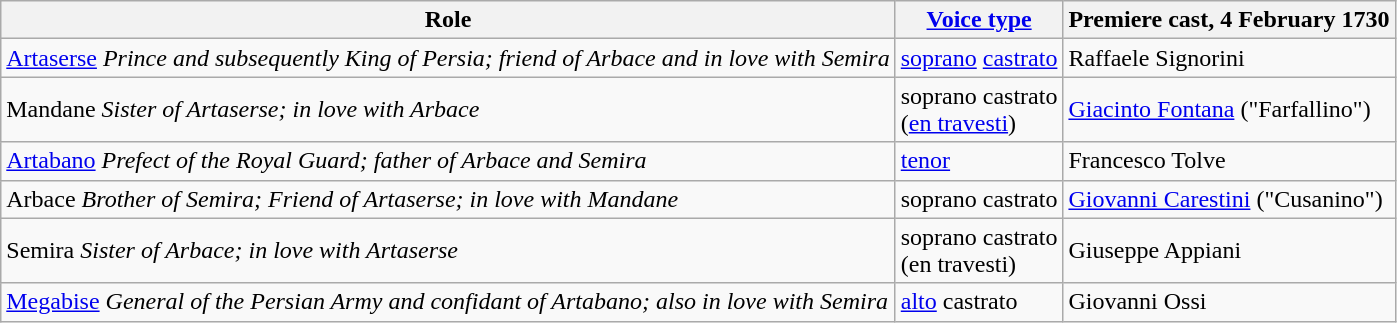<table class="wikitable">
<tr>
<th>Role</th>
<th><a href='#'>Voice type</a></th>
<th>Premiere cast, 4 February 1730</th>
</tr>
<tr>
<td><a href='#'>Artaserse</a> <em>Prince and subsequently King of Persia; friend of Arbace and in love with Semira</em></td>
<td><a href='#'>soprano</a> <a href='#'>castrato</a></td>
<td>Raffaele Signorini</td>
</tr>
<tr>
<td>Mandane <em>Sister of Artaserse; in love with Arbace</em></td>
<td>soprano castrato<br>(<a href='#'>en travesti</a>)</td>
<td><a href='#'>Giacinto Fontana</a> ("Farfallino")</td>
</tr>
<tr>
<td><a href='#'>Artabano</a> <em>Prefect of the Royal Guard; father of Arbace and Semira</em></td>
<td><a href='#'>tenor</a></td>
<td>Francesco Tolve</td>
</tr>
<tr>
<td>Arbace <em>Brother of Semira; Friend of Artaserse; in love with Mandane</em></td>
<td>soprano castrato</td>
<td><a href='#'>Giovanni Carestini</a> ("Cusanino")</td>
</tr>
<tr>
<td>Semira <em>Sister of Arbace; in love with Artaserse</em></td>
<td>soprano castrato<br>(en travesti)</td>
<td>Giuseppe Appiani</td>
</tr>
<tr>
<td><a href='#'>Megabise</a> <em>General of the Persian Army and confidant of Artabano; also in love with Semira</em></td>
<td><a href='#'>alto</a> castrato</td>
<td>Giovanni Ossi</td>
</tr>
</table>
